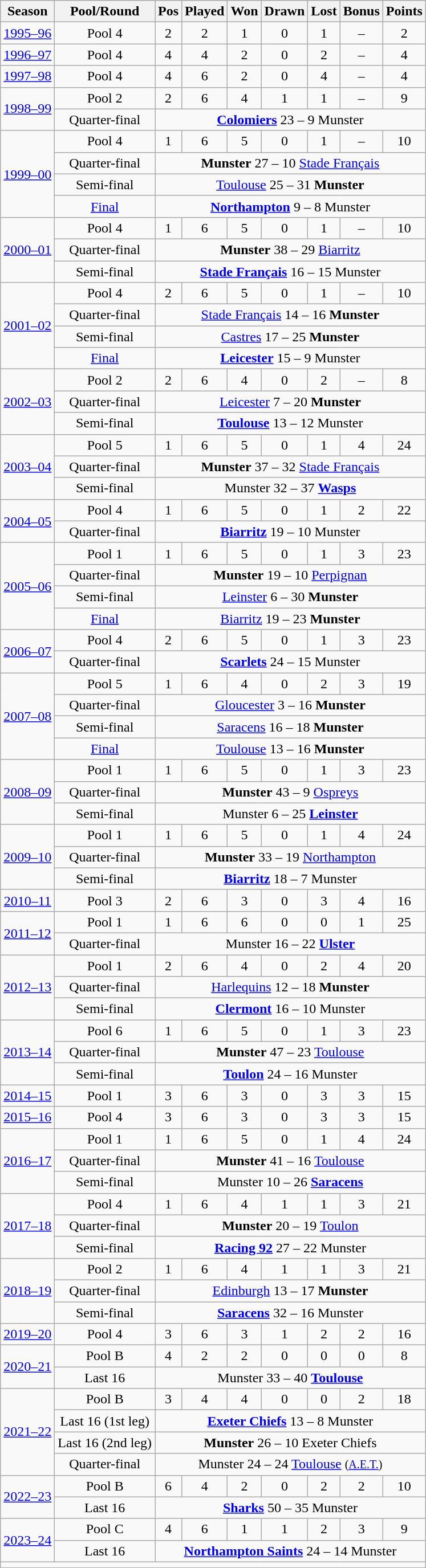<table class="wikitable collapsible collapsed" style="text-align:center">
<tr>
<th>Season</th>
<th>Pool/Round</th>
<th>Pos</th>
<th>Played</th>
<th>Won</th>
<th>Drawn</th>
<th>Lost</th>
<th>Bonus</th>
<th>Points</th>
</tr>
<tr>
<td><a href='#'>1995–96</a></td>
<td>Pool 4</td>
<td>2</td>
<td>2</td>
<td>1</td>
<td>0</td>
<td>1</td>
<td>–</td>
<td>2</td>
</tr>
<tr>
<td><a href='#'>1996–97</a></td>
<td>Pool 4</td>
<td>4</td>
<td>4</td>
<td>2</td>
<td>0</td>
<td>2</td>
<td>–</td>
<td>4</td>
</tr>
<tr>
<td><a href='#'>1997–98</a></td>
<td>Pool 4</td>
<td>4</td>
<td>6</td>
<td>2</td>
<td>0</td>
<td>4</td>
<td>–</td>
<td>4</td>
</tr>
<tr>
<td rowspan="2"><a href='#'>1998–99</a></td>
<td>Pool 2</td>
<td>2</td>
<td>6</td>
<td>4</td>
<td>1</td>
<td>1</td>
<td>–</td>
<td>9</td>
</tr>
<tr>
<td>Quarter-final</td>
<td colspan="7"><strong><a href='#'>Colomiers</a></strong> 23 – 9 Munster</td>
</tr>
<tr>
<td rowspan="4"><a href='#'>1999–00</a></td>
<td>Pool 4</td>
<td>1</td>
<td>6</td>
<td>5</td>
<td>0</td>
<td>1</td>
<td>–</td>
<td>10</td>
</tr>
<tr>
<td>Quarter-final</td>
<td colspan="7"><strong>Munster</strong> 27 – 10 <a href='#'>Stade Français</a></td>
</tr>
<tr>
<td>Semi-final</td>
<td colspan="7"><a href='#'>Toulouse</a> 25 – 31 <strong>Munster</strong></td>
</tr>
<tr>
<td><a href='#'>Final</a></td>
<td colspan="7"><strong><a href='#'>Northampton</a></strong> 9 – 8 Munster</td>
</tr>
<tr>
<td rowspan="3"><a href='#'>2000–01</a></td>
<td>Pool 4</td>
<td>1</td>
<td>6</td>
<td>5</td>
<td>0</td>
<td>1</td>
<td>–</td>
<td>10</td>
</tr>
<tr>
<td>Quarter-final</td>
<td colspan="7"><strong>Munster</strong> 38 – 29 <a href='#'>Biarritz</a></td>
</tr>
<tr>
<td>Semi-final</td>
<td colspan="7"><strong><a href='#'>Stade Français</a></strong> 16 – 15 Munster</td>
</tr>
<tr>
<td rowspan="4"><a href='#'>2001–02</a></td>
<td>Pool 4</td>
<td>2</td>
<td>6</td>
<td>5</td>
<td>0</td>
<td>1</td>
<td>–</td>
<td>10</td>
</tr>
<tr>
<td>Quarter-final</td>
<td colspan="7"><a href='#'>Stade Français</a> 14 – 16 <strong>Munster</strong></td>
</tr>
<tr>
<td>Semi-final</td>
<td colspan="7"><a href='#'>Castres</a> 17 – 25 <strong>Munster</strong></td>
</tr>
<tr>
<td><a href='#'>Final</a></td>
<td colspan="7"><strong><a href='#'>Leicester</a></strong> 15 – 9 Munster</td>
</tr>
<tr>
<td rowspan="3"><a href='#'>2002–03</a></td>
<td>Pool 2</td>
<td>2</td>
<td>6</td>
<td>4</td>
<td>0</td>
<td>2</td>
<td>–</td>
<td>8</td>
</tr>
<tr>
<td>Quarter-final</td>
<td colspan="7"><a href='#'>Leicester</a> 7 – 20 <strong>Munster</strong></td>
</tr>
<tr>
<td>Semi-final</td>
<td colspan="7"><strong><a href='#'>Toulouse</a></strong> 13 – 12 Munster</td>
</tr>
<tr>
<td rowspan="3"><a href='#'>2003–04</a></td>
<td>Pool 5</td>
<td>1</td>
<td>6</td>
<td>5</td>
<td>0</td>
<td>1</td>
<td>4</td>
<td>24</td>
</tr>
<tr>
<td>Quarter-final</td>
<td colspan="7"><strong>Munster</strong> 37 – 32 <a href='#'>Stade Français</a></td>
</tr>
<tr>
<td>Semi-final</td>
<td colspan="7">Munster 32 – 37 <strong><a href='#'>Wasps</a></strong></td>
</tr>
<tr>
<td rowspan="2"><a href='#'>2004–05</a></td>
<td>Pool 4</td>
<td>1</td>
<td>6</td>
<td>5</td>
<td>0</td>
<td>1</td>
<td>2</td>
<td>22</td>
</tr>
<tr>
<td>Quarter-final</td>
<td colspan="7"><strong><a href='#'>Biarritz</a></strong> 19 – 10 Munster</td>
</tr>
<tr>
<td rowspan="4"><a href='#'>2005–06</a></td>
<td>Pool 1</td>
<td>1</td>
<td>6</td>
<td>5</td>
<td>0</td>
<td>1</td>
<td>3</td>
<td>23</td>
</tr>
<tr>
<td>Quarter-final</td>
<td colspan="7"><strong>Munster</strong> 19 – 10 <a href='#'>Perpignan</a></td>
</tr>
<tr>
<td>Semi-final</td>
<td colspan="7"><a href='#'>Leinster</a> 6 – 30 <strong>Munster</strong></td>
</tr>
<tr>
<td><a href='#'>Final</a></td>
<td colspan="7"><a href='#'>Biarritz</a> 19 – 23 <strong>Munster</strong></td>
</tr>
<tr>
<td rowspan="2"><a href='#'>2006–07</a></td>
<td>Pool 4</td>
<td>2</td>
<td>6</td>
<td>5</td>
<td>0</td>
<td>1</td>
<td>3</td>
<td>23</td>
</tr>
<tr>
<td>Quarter-final</td>
<td colspan="7"><strong><a href='#'>Scarlets</a></strong> 24 – 15 Munster</td>
</tr>
<tr>
<td rowspan="4"><a href='#'>2007–08</a></td>
<td>Pool 5</td>
<td>1</td>
<td>6</td>
<td>4</td>
<td>0</td>
<td>2</td>
<td>3</td>
<td>19</td>
</tr>
<tr>
<td>Quarter-final</td>
<td colspan="7"><a href='#'>Gloucester</a> 3 – 16 <strong>Munster</strong></td>
</tr>
<tr>
<td>Semi-final</td>
<td colspan="7"><a href='#'>Saracens</a> 16 – 18 <strong>Munster</strong></td>
</tr>
<tr>
<td><a href='#'>Final</a></td>
<td colspan="7"><a href='#'>Toulouse</a> 13 – 16 <strong>Munster</strong></td>
</tr>
<tr>
<td rowspan="3"><a href='#'>2008–09</a></td>
<td>Pool 1</td>
<td>1</td>
<td>6</td>
<td>5</td>
<td>0</td>
<td>1</td>
<td>3</td>
<td>23</td>
</tr>
<tr>
<td>Quarter-final</td>
<td colspan="7"><strong>Munster</strong> 43 – 9 <a href='#'>Ospreys</a></td>
</tr>
<tr>
<td>Semi-final</td>
<td colspan="7">Munster 6 – 25 <strong><a href='#'>Leinster</a></strong></td>
</tr>
<tr>
<td rowspan="3"><a href='#'>2009–10</a></td>
<td>Pool 1</td>
<td>1</td>
<td>6</td>
<td>5</td>
<td>0</td>
<td>1</td>
<td>4</td>
<td>24</td>
</tr>
<tr>
<td>Quarter-final</td>
<td colspan="7"><strong>Munster</strong> 33 – 19 <a href='#'>Northampton</a></td>
</tr>
<tr>
<td>Semi-final</td>
<td colspan="7"><strong><a href='#'>Biarritz</a></strong> 18 – 7 Munster</td>
</tr>
<tr>
<td><a href='#'>2010–11</a></td>
<td>Pool 3</td>
<td>2</td>
<td>6</td>
<td>3</td>
<td>0</td>
<td>3</td>
<td>4</td>
<td>16</td>
</tr>
<tr>
<td rowspan="2"><a href='#'>2011–12</a></td>
<td>Pool 1</td>
<td>1</td>
<td>6</td>
<td>6</td>
<td>0</td>
<td>0</td>
<td>1</td>
<td>25</td>
</tr>
<tr>
<td>Quarter-final</td>
<td colspan="7">Munster 16 – 22 <strong><a href='#'>Ulster</a></strong></td>
</tr>
<tr>
<td rowspan="3"><a href='#'>2012–13</a></td>
<td>Pool 1</td>
<td>2</td>
<td>6</td>
<td>4</td>
<td>0</td>
<td>2</td>
<td>4</td>
<td>20</td>
</tr>
<tr>
<td>Quarter-final</td>
<td colspan="7"><a href='#'>Harlequins</a> 12 – 18 <strong>Munster</strong></td>
</tr>
<tr>
<td>Semi-final</td>
<td colspan="7"><strong><a href='#'>Clermont</a></strong> 16 – 10 Munster</td>
</tr>
<tr>
<td rowspan="3"><a href='#'>2013–14</a></td>
<td>Pool 6</td>
<td>1</td>
<td>6</td>
<td>5</td>
<td>0</td>
<td>1</td>
<td>3</td>
<td>23</td>
</tr>
<tr>
<td>Quarter-final</td>
<td colspan="7"><strong>Munster</strong> 47 – 23 <a href='#'>Toulouse</a></td>
</tr>
<tr>
<td>Semi-final</td>
<td colspan="7"><strong><a href='#'>Toulon</a></strong> 24 – 16 Munster</td>
</tr>
<tr>
<td><a href='#'>2014–15</a></td>
<td>Pool 1</td>
<td>3</td>
<td>6</td>
<td>3</td>
<td>0</td>
<td>3</td>
<td>3</td>
<td>15</td>
</tr>
<tr>
<td><a href='#'>2015–16</a></td>
<td>Pool 4</td>
<td>3</td>
<td>6</td>
<td>3</td>
<td>0</td>
<td>3</td>
<td>3</td>
<td>15</td>
</tr>
<tr>
<td rowspan="3"><a href='#'>2016–17</a></td>
<td>Pool 1</td>
<td>1</td>
<td>6</td>
<td>5</td>
<td>0</td>
<td>1</td>
<td>4</td>
<td>24</td>
</tr>
<tr>
<td>Quarter-final</td>
<td colspan="7"><strong>Munster</strong> 41 – 16 <a href='#'>Toulouse</a></td>
</tr>
<tr>
<td>Semi-final</td>
<td colspan="7">Munster 10 – 26 <strong><a href='#'>Saracens</a></strong></td>
</tr>
<tr>
<td rowspan="3"><a href='#'>2017–18</a></td>
<td>Pool 4</td>
<td>1</td>
<td>6</td>
<td>4</td>
<td>1</td>
<td>1</td>
<td>3</td>
<td>21</td>
</tr>
<tr>
<td>Quarter-final</td>
<td colspan="7"><strong>Munster</strong> 20 – 19 <a href='#'>Toulon</a></td>
</tr>
<tr>
<td>Semi-final</td>
<td colspan="7"><strong><a href='#'>Racing 92</a></strong> 27 – 22 Munster</td>
</tr>
<tr>
<td rowspan="3"><a href='#'>2018–19</a></td>
<td>Pool 2</td>
<td>1</td>
<td>6</td>
<td>4</td>
<td>1</td>
<td>1</td>
<td>3</td>
<td>21</td>
</tr>
<tr>
<td>Quarter-final</td>
<td colspan="7"><a href='#'>Edinburgh</a> 13 – 17 <strong>Munster</strong></td>
</tr>
<tr>
<td>Semi-final</td>
<td colspan="7"><strong><a href='#'>Saracens</a></strong> 32 – 16 Munster</td>
</tr>
<tr>
<td><a href='#'>2019–20</a></td>
<td>Pool 4</td>
<td>3</td>
<td>6</td>
<td>3</td>
<td>1</td>
<td>2</td>
<td>2</td>
<td>16</td>
</tr>
<tr>
<td rowspan="2"><a href='#'>2020–21</a></td>
<td>Pool B</td>
<td>4</td>
<td>2</td>
<td>2</td>
<td>0</td>
<td>0</td>
<td>0</td>
<td>8</td>
</tr>
<tr>
<td>Last 16</td>
<td colspan="7">Munster 33 – 40 <strong><a href='#'>Toulouse</a></strong></td>
</tr>
<tr>
<td rowspan="4"><a href='#'>2021–22</a></td>
<td>Pool B</td>
<td>3</td>
<td>4</td>
<td>4</td>
<td>0</td>
<td>0</td>
<td>2</td>
<td>18</td>
</tr>
<tr>
<td>Last 16 (1st leg)</td>
<td colspan="7"><strong><a href='#'>Exeter Chiefs</a></strong> 13 – 8 Munster</td>
</tr>
<tr>
<td>Last 16 (2nd leg)</td>
<td colspan="7"><strong>Munster</strong> 26 – 10 Exeter Chiefs</td>
</tr>
<tr>
<td>Quarter-final</td>
<td colspan="7">Munster 24 – 24 <a href='#'>Toulouse</a> <small>(<a href='#'>A.E.T.</a>)</small></td>
</tr>
<tr>
<td rowspan="2"><a href='#'>2022–23</a></td>
<td>Pool B</td>
<td>6</td>
<td>4</td>
<td>2</td>
<td>0</td>
<td>2</td>
<td>2</td>
<td>10</td>
</tr>
<tr>
<td>Last 16</td>
<td colspan="7"><strong><a href='#'>Sharks</a></strong> 50 – 35 Munster</td>
</tr>
<tr>
<td rowspan="2"><a href='#'>2023–24</a></td>
<td>Pool C</td>
<td>4</td>
<td>6</td>
<td>1</td>
<td>1</td>
<td>2</td>
<td>3</td>
<td>9</td>
</tr>
<tr>
<td>Last 16</td>
<td colspan="7"><strong><a href='#'>Northampton Saints</a></strong> 24 – 14 Munster</td>
</tr>
<tr |align=left|>
<td colspan="8" style="border:0px"></td>
</tr>
<tr>
</tr>
</table>
